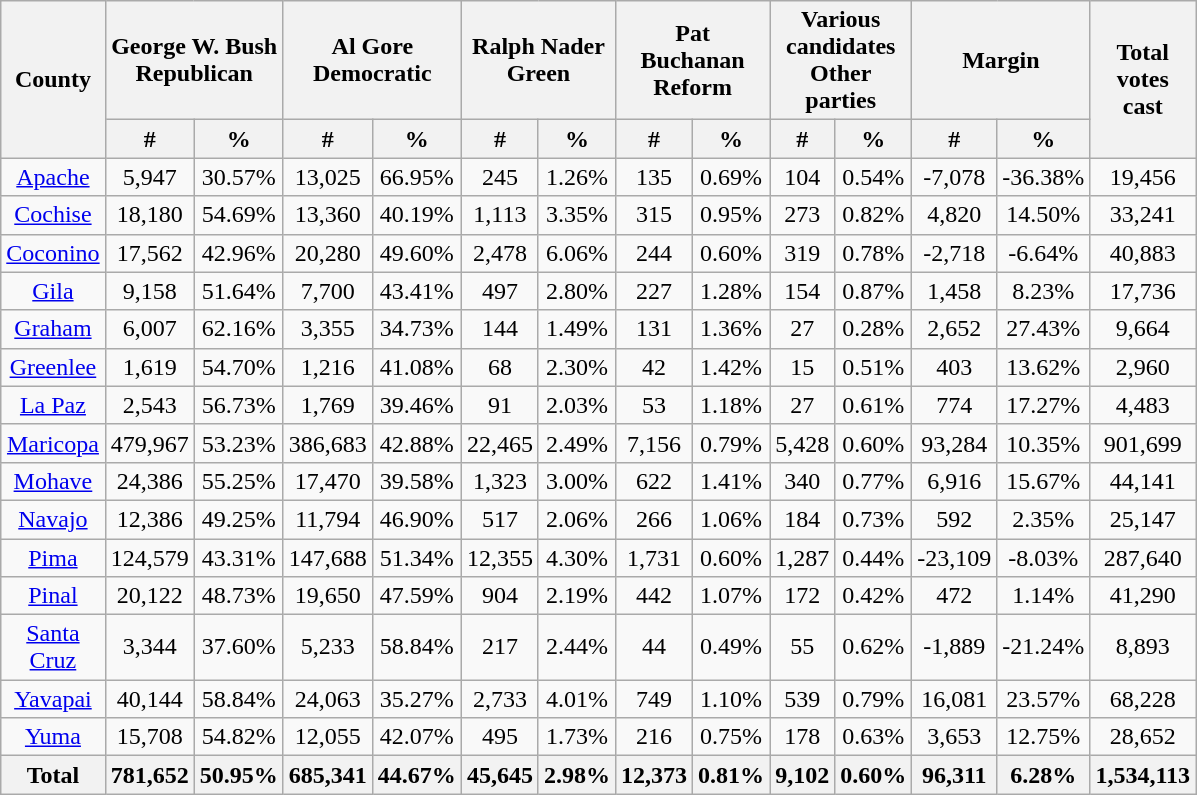<table width="60%" class="wikitable sortable">
<tr>
<th style="text-align:center;" rowspan="2">County</th>
<th style="text-align:center;" colspan="2">George W. Bush<br>Republican</th>
<th style="text-align:center;" colspan="2">Al Gore<br>Democratic</th>
<th style="text-align:center;" colspan="2">Ralph Nader<br>Green</th>
<th style="text-align:center;" colspan="2">Pat Buchanan<br>Reform</th>
<th style="text-align:center;" colspan="2">Various candidates<br>Other parties</th>
<th style="text-align:center;" colspan="2">Margin</th>
<th style="text-align:center;" rowspan="2">Total votes cast</th>
</tr>
<tr>
<th style="text-align:center;" data-sort-type="number">#</th>
<th style="text-align:center;" data-sort-type="number">%</th>
<th style="text-align:center;" data-sort-type="number">#</th>
<th style="text-align:center;" data-sort-type="number">%</th>
<th style="text-align:center;" data-sort-type="number">#</th>
<th style="text-align:center;" data-sort-type="number">%</th>
<th style="text-align:center;" data-sort-type="number">#</th>
<th style="text-align:center;" data-sort-type="number">%</th>
<th style="text-align:center;" data-sort-type="number">#</th>
<th style="text-align:center;" data-sort-type="number">%</th>
<th style="text-align:center;" data-sort-type="number">#</th>
<th style="text-align:center;" data-sort-type="number">%</th>
</tr>
<tr style="text-align:center;">
<td><a href='#'>Apache</a></td>
<td>5,947</td>
<td>30.57%</td>
<td>13,025</td>
<td>66.95%</td>
<td>245</td>
<td>1.26%</td>
<td>135</td>
<td>0.69%</td>
<td>104</td>
<td>0.54%</td>
<td>-7,078</td>
<td>-36.38%</td>
<td>19,456</td>
</tr>
<tr style="text-align:center;">
<td><a href='#'>Cochise</a></td>
<td>18,180</td>
<td>54.69%</td>
<td>13,360</td>
<td>40.19%</td>
<td>1,113</td>
<td>3.35%</td>
<td>315</td>
<td>0.95%</td>
<td>273</td>
<td>0.82%</td>
<td>4,820</td>
<td>14.50%</td>
<td>33,241</td>
</tr>
<tr style="text-align:center;">
<td><a href='#'>Coconino</a></td>
<td>17,562</td>
<td>42.96%</td>
<td>20,280</td>
<td>49.60%</td>
<td>2,478</td>
<td>6.06%</td>
<td>244</td>
<td>0.60%</td>
<td>319</td>
<td>0.78%</td>
<td>-2,718</td>
<td>-6.64%</td>
<td>40,883</td>
</tr>
<tr style="text-align:center;">
<td><a href='#'>Gila</a></td>
<td>9,158</td>
<td>51.64%</td>
<td>7,700</td>
<td>43.41%</td>
<td>497</td>
<td>2.80%</td>
<td>227</td>
<td>1.28%</td>
<td>154</td>
<td>0.87%</td>
<td>1,458</td>
<td>8.23%</td>
<td>17,736</td>
</tr>
<tr style="text-align:center;">
<td><a href='#'>Graham</a></td>
<td>6,007</td>
<td>62.16%</td>
<td>3,355</td>
<td>34.73%</td>
<td>144</td>
<td>1.49%</td>
<td>131</td>
<td>1.36%</td>
<td>27</td>
<td>0.28%</td>
<td>2,652</td>
<td>27.43%</td>
<td>9,664</td>
</tr>
<tr style="text-align:center;">
<td><a href='#'>Greenlee</a></td>
<td>1,619</td>
<td>54.70%</td>
<td>1,216</td>
<td>41.08%</td>
<td>68</td>
<td>2.30%</td>
<td>42</td>
<td>1.42%</td>
<td>15</td>
<td>0.51%</td>
<td>403</td>
<td>13.62%</td>
<td>2,960</td>
</tr>
<tr style="text-align:center;">
<td><a href='#'>La Paz</a></td>
<td>2,543</td>
<td>56.73%</td>
<td>1,769</td>
<td>39.46%</td>
<td>91</td>
<td>2.03%</td>
<td>53</td>
<td>1.18%</td>
<td>27</td>
<td>0.61%</td>
<td>774</td>
<td>17.27%</td>
<td>4,483</td>
</tr>
<tr style="text-align:center;">
<td><a href='#'>Maricopa</a></td>
<td>479,967</td>
<td>53.23%</td>
<td>386,683</td>
<td>42.88%</td>
<td>22,465</td>
<td>2.49%</td>
<td>7,156</td>
<td>0.79%</td>
<td>5,428</td>
<td>0.60%</td>
<td>93,284</td>
<td>10.35%</td>
<td>901,699</td>
</tr>
<tr style="text-align:center;">
<td><a href='#'>Mohave</a></td>
<td>24,386</td>
<td>55.25%</td>
<td>17,470</td>
<td>39.58%</td>
<td>1,323</td>
<td>3.00%</td>
<td>622</td>
<td>1.41%</td>
<td>340</td>
<td>0.77%</td>
<td>6,916</td>
<td>15.67%</td>
<td>44,141</td>
</tr>
<tr style="text-align:center;">
<td><a href='#'>Navajo</a></td>
<td>12,386</td>
<td>49.25%</td>
<td>11,794</td>
<td>46.90%</td>
<td>517</td>
<td>2.06%</td>
<td>266</td>
<td>1.06%</td>
<td>184</td>
<td>0.73%</td>
<td>592</td>
<td>2.35%</td>
<td>25,147</td>
</tr>
<tr style="text-align:center;">
<td><a href='#'>Pima</a></td>
<td>124,579</td>
<td>43.31%</td>
<td>147,688</td>
<td>51.34%</td>
<td>12,355</td>
<td>4.30%</td>
<td>1,731</td>
<td>0.60%</td>
<td>1,287</td>
<td>0.44%</td>
<td>-23,109</td>
<td>-8.03%</td>
<td>287,640</td>
</tr>
<tr style="text-align:center;">
<td><a href='#'>Pinal</a></td>
<td>20,122</td>
<td>48.73%</td>
<td>19,650</td>
<td>47.59%</td>
<td>904</td>
<td>2.19%</td>
<td>442</td>
<td>1.07%</td>
<td>172</td>
<td>0.42%</td>
<td>472</td>
<td>1.14%</td>
<td>41,290</td>
</tr>
<tr style="text-align:center;">
<td><a href='#'>Santa Cruz</a></td>
<td>3,344</td>
<td>37.60%</td>
<td>5,233</td>
<td>58.84%</td>
<td>217</td>
<td>2.44%</td>
<td>44</td>
<td>0.49%</td>
<td>55</td>
<td>0.62%</td>
<td>-1,889</td>
<td>-21.24%</td>
<td>8,893</td>
</tr>
<tr style="text-align:center;">
<td><a href='#'>Yavapai</a></td>
<td>40,144</td>
<td>58.84%</td>
<td>24,063</td>
<td>35.27%</td>
<td>2,733</td>
<td>4.01%</td>
<td>749</td>
<td>1.10%</td>
<td>539</td>
<td>0.79%</td>
<td>16,081</td>
<td>23.57%</td>
<td>68,228</td>
</tr>
<tr style="text-align:center;">
<td><a href='#'>Yuma</a></td>
<td>15,708</td>
<td>54.82%</td>
<td>12,055</td>
<td>42.07%</td>
<td>495</td>
<td>1.73%</td>
<td>216</td>
<td>0.75%</td>
<td>178</td>
<td>0.63%</td>
<td>3,653</td>
<td>12.75%</td>
<td>28,652</td>
</tr>
<tr style="text-align:center;">
<th>Total</th>
<th>781,652</th>
<th>50.95%</th>
<th>685,341</th>
<th>44.67%</th>
<th>45,645</th>
<th>2.98%</th>
<th>12,373</th>
<th>0.81%</th>
<th>9,102</th>
<th>0.60%</th>
<th>96,311</th>
<th>6.28%</th>
<th>1,534,113</th>
</tr>
</table>
